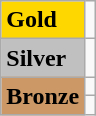<table class="wikitable">
<tr>
<td bgcolor="gold"><strong>Gold</strong></td>
<td></td>
</tr>
<tr>
<td bgcolor="silver"><strong>Silver</strong></td>
<td></td>
</tr>
<tr>
<td rowspan="2" bgcolor="#cc9966"><strong>Bronze</strong></td>
<td></td>
</tr>
<tr>
<td></td>
</tr>
</table>
